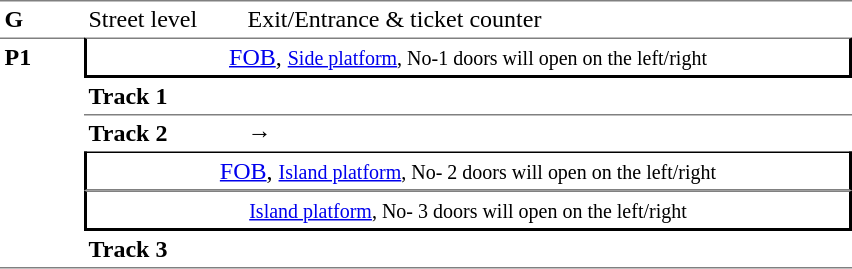<table table border=0 cellspacing=0 cellpadding=3>
<tr>
<td style="border-top:solid 1px gray;" width=50 valign=top><strong>G</strong></td>
<td style="border-top:solid 1px gray;" width=100 valign=top>Street level</td>
<td style="border-top:solid 1px gray;" width=400 valign=top>Exit/Entrance & ticket counter</td>
</tr>
<tr>
<td style="border-top:solid 1px gray;border-bottom:solid 1px gray;" width=50 rowspan=6 valign=top><strong>P1</strong></td>
<td style="border-top:solid 1px gray;border-right:solid 2px black;border-left:solid 2px black;border-bottom:solid 2px black;text-align:center;" colspan=2><a href='#'>FOB</a>, <small><a href='#'>Side platform</a>, No-1 doors will open on the left/right</small></td>
</tr>
<tr>
<td style="border-bottom:solid 1px gray;" width=100><strong>Track 1</strong></td>
<td style="border-bottom:solid 1px gray;" width=400></td>
</tr>
<tr>
<td><strong>Track 2</strong></td>
<td><span>→</span></td>
</tr>
<tr>
<td style="border-top:solid 1px black;border-right:solid 2px black;border-left:solid 2px black;border-bottom:solid 1px gray;text-align:center;" colspan=2><a href='#'>FOB</a>, <small><a href='#'>Island platform</a>, No- 2 doors will open on the left/right</small></td>
</tr>
<tr>
<td style="border-top:solid 1px gray;border-right:solid 2px black;border-left:solid 2px black;border-bottom:solid 2px black;text-align:center;" colspan=2><small><a href='#'>Island platform</a>, No- 3 doors will open on the left/right</small></td>
</tr>
<tr>
<td style="border-bottom:solid 1px gray;" width=100><strong>Track 3</strong></td>
<td style="border-bottom:solid 1px gray;" width=400></td>
</tr>
<tr>
</tr>
</table>
